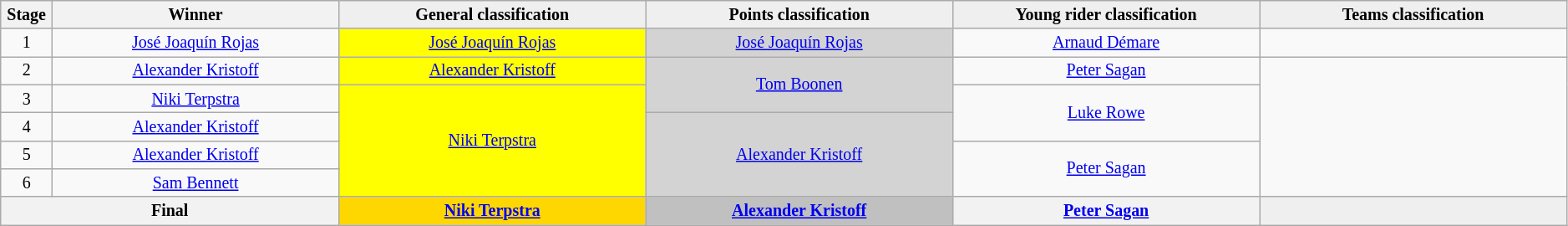<table class="wikitable" style="text-align: center; font-size:smaller;">
<tr style="background-color: #efefef;">
<th width="1%">Stage</th>
<th width="14%">Winner</th>
<th style="background:#EFEFEF;" width="15%">General classification<br></th>
<th style="background:#EFEFEF;" width="15%">Points classification<br></th>
<th style="background:#EFEFEF"  width="15%">Young rider classification<br></th>
<th style="background:#EFEFEF;" width="15%">Teams classification</th>
</tr>
<tr>
<td>1</td>
<td><a href='#'>José Joaquín Rojas</a></td>
<td style="background:yellow;"><a href='#'>José Joaquín Rojas</a></td>
<td style="background:lightgrey;"><a href='#'>José Joaquín Rojas</a></td>
<td style="background:offwhite;"><a href='#'>Arnaud Démare</a></td>
<td></td>
</tr>
<tr>
<td>2</td>
<td><a href='#'>Alexander Kristoff</a></td>
<td style="background:yellow;"><a href='#'>Alexander Kristoff</a></td>
<td style="background:lightgrey;" rowspan=2><a href='#'>Tom Boonen</a></td>
<td style="background:offwhite;"><a href='#'>Peter Sagan</a></td>
<td rowspan=5></td>
</tr>
<tr>
<td>3</td>
<td><a href='#'>Niki Terpstra</a></td>
<td style="background:yellow;"  rowspan=4><a href='#'>Niki Terpstra</a></td>
<td style="background:offwhite;" rowspan=2><a href='#'>Luke Rowe</a></td>
</tr>
<tr>
<td>4</td>
<td><a href='#'>Alexander Kristoff</a></td>
<td style="background:lightgrey;" rowspan=3><a href='#'>Alexander Kristoff</a></td>
</tr>
<tr>
<td>5</td>
<td><a href='#'>Alexander Kristoff</a></td>
<td rowspan=2><a href='#'>Peter Sagan</a></td>
</tr>
<tr>
<td>6</td>
<td><a href='#'>Sam Bennett</a></td>
</tr>
<tr>
<th colspan=2><strong>Final</strong></th>
<th style="background:gold;"><a href='#'>Niki Terpstra</a></th>
<th style="background:silver;"><a href='#'>Alexander Kristoff</a></th>
<th style="background:offwhite;"><a href='#'>Peter Sagan</a></th>
<th style="background:#EFEFEF;"></th>
</tr>
</table>
